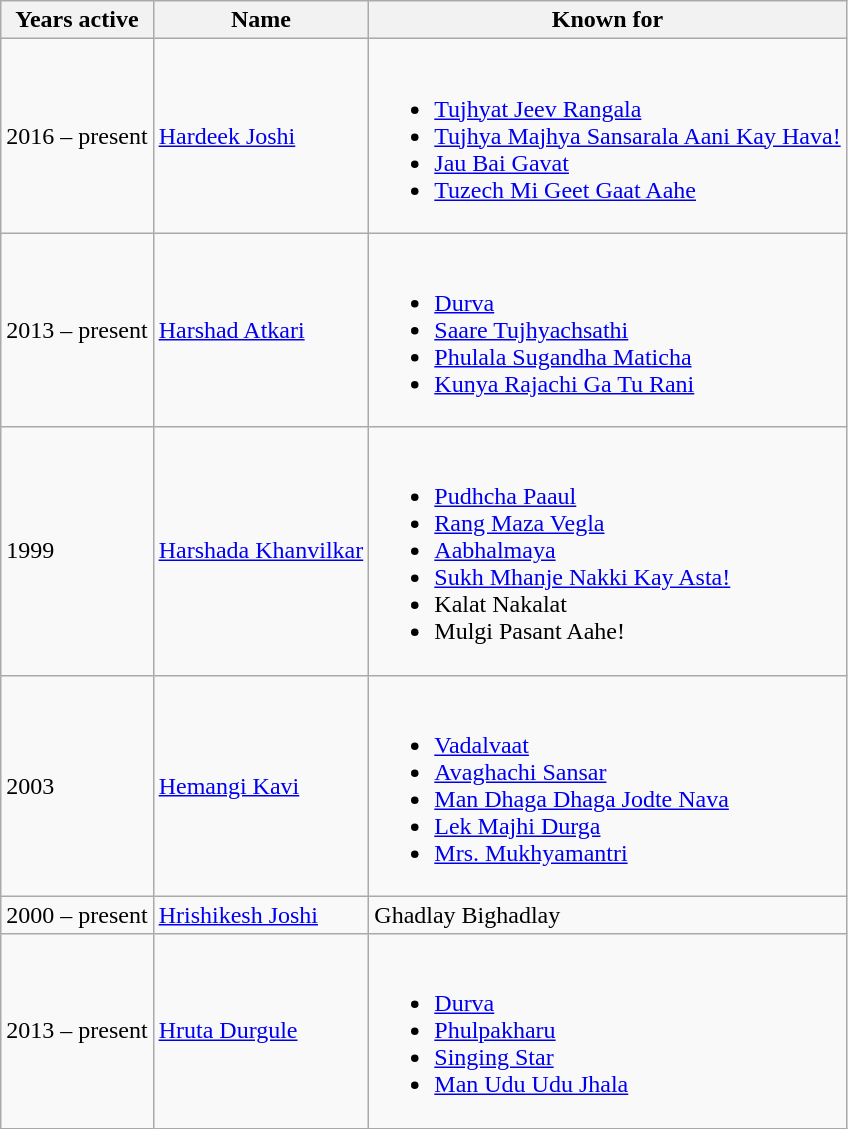<table class="wikitable">
<tr>
<th>Years active</th>
<th>Name</th>
<th>Known for</th>
</tr>
<tr>
<td>2016 – present</td>
<td><a href='#'>Hardeek Joshi</a></td>
<td><br><ul><li><a href='#'>Tujhyat Jeev Rangala</a></li><li><a href='#'>Tujhya Majhya Sansarala Aani Kay Hava!</a></li><li><a href='#'>Jau Bai Gavat</a></li><li><a href='#'>Tuzech Mi Geet Gaat Aahe</a></li></ul></td>
</tr>
<tr>
<td>2013 – present</td>
<td><a href='#'>Harshad Atkari</a></td>
<td><br><ul><li><a href='#'>Durva</a></li><li><a href='#'>Saare Tujhyachsathi</a></li><li><a href='#'>Phulala Sugandha Maticha</a></li><li><a href='#'>Kunya Rajachi Ga Tu Rani</a></li></ul></td>
</tr>
<tr>
<td>1999</td>
<td><a href='#'>Harshada Khanvilkar</a></td>
<td><br><ul><li><a href='#'>Pudhcha Paaul</a></li><li><a href='#'>Rang Maza Vegla</a></li><li><a href='#'>Aabhalmaya</a></li><li><a href='#'>Sukh Mhanje Nakki Kay Asta!</a></li><li>Kalat Nakalat</li><li>Mulgi Pasant Aahe!</li></ul></td>
</tr>
<tr>
<td>2003</td>
<td><a href='#'>Hemangi Kavi</a></td>
<td><br><ul><li><a href='#'>Vadalvaat</a></li><li><a href='#'>Avaghachi Sansar</a></li><li><a href='#'>Man Dhaga Dhaga Jodte Nava</a></li><li><a href='#'>Lek Majhi Durga</a></li><li><a href='#'>Mrs. Mukhyamantri</a></li></ul></td>
</tr>
<tr>
<td>2000 – present</td>
<td><a href='#'>Hrishikesh Joshi</a></td>
<td>Ghadlay Bighadlay</td>
</tr>
<tr>
<td>2013 – present</td>
<td><a href='#'>Hruta Durgule</a></td>
<td><br><ul><li><a href='#'>Durva</a></li><li><a href='#'>Phulpakharu</a></li><li><a href='#'>Singing Star</a></li><li><a href='#'>Man Udu Udu Jhala</a></li></ul></td>
</tr>
</table>
